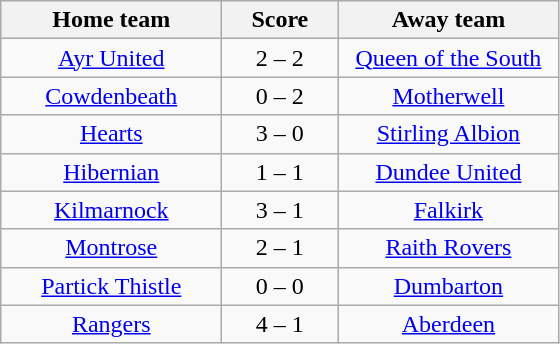<table class="wikitable" style="text-align: center">
<tr>
<th width=140>Home team</th>
<th width=70>Score</th>
<th width=140>Away team</th>
</tr>
<tr>
<td><a href='#'>Ayr United</a></td>
<td>2 – 2</td>
<td><a href='#'>Queen of the South</a></td>
</tr>
<tr>
<td><a href='#'>Cowdenbeath</a></td>
<td>0 – 2</td>
<td><a href='#'>Motherwell</a></td>
</tr>
<tr>
<td><a href='#'>Hearts</a></td>
<td>3 – 0</td>
<td><a href='#'>Stirling Albion</a></td>
</tr>
<tr>
<td><a href='#'>Hibernian</a></td>
<td>1 – 1</td>
<td><a href='#'>Dundee United</a></td>
</tr>
<tr>
<td><a href='#'>Kilmarnock</a></td>
<td>3 – 1</td>
<td><a href='#'>Falkirk</a></td>
</tr>
<tr>
<td><a href='#'>Montrose</a></td>
<td>2 – 1</td>
<td><a href='#'>Raith Rovers</a></td>
</tr>
<tr>
<td><a href='#'>Partick Thistle</a></td>
<td>0 – 0</td>
<td><a href='#'>Dumbarton</a></td>
</tr>
<tr>
<td><a href='#'>Rangers</a></td>
<td>4 – 1</td>
<td><a href='#'>Aberdeen</a></td>
</tr>
</table>
